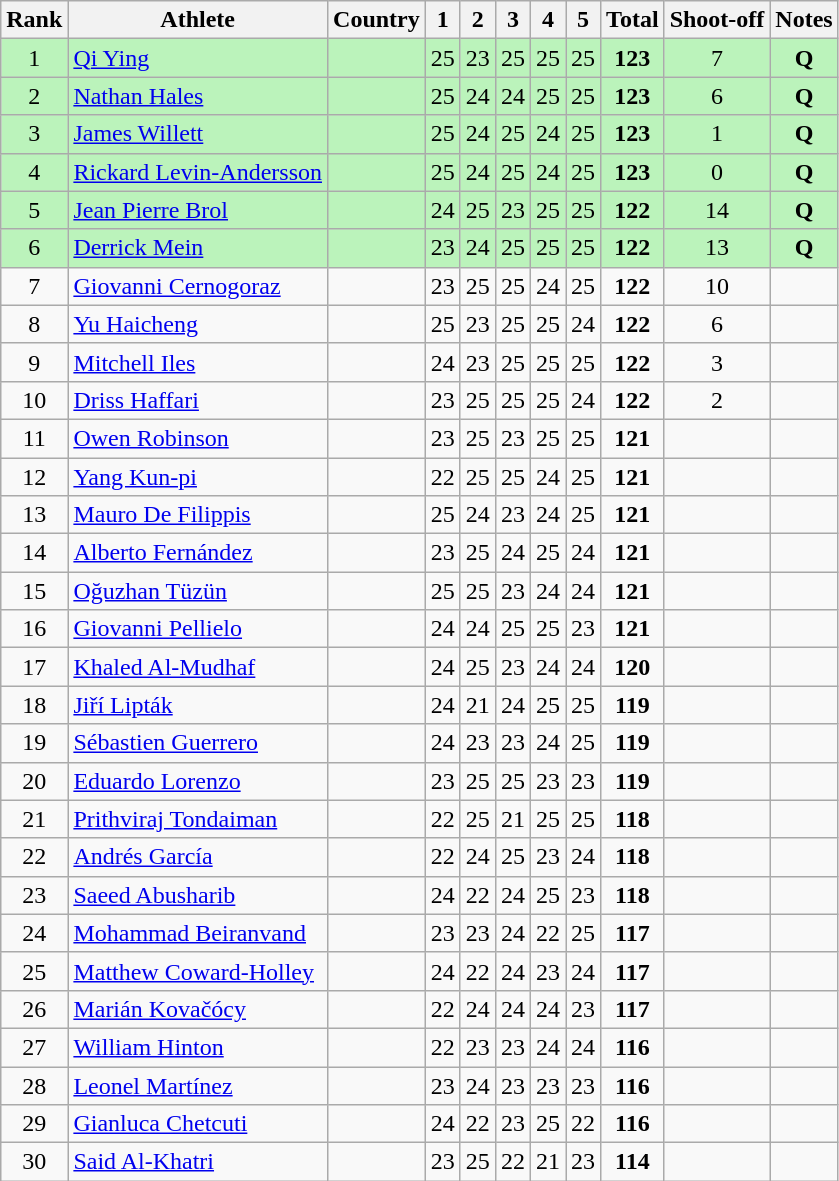<table class="nowrap wikitable sortable" style="text-align:center">
<tr>
<th>Rank</th>
<th>Athlete</th>
<th>Country</th>
<th>1</th>
<th>2</th>
<th>3</th>
<th>4</th>
<th>5</th>
<th>Total</th>
<th class="unsortable">Shoot-off</th>
<th class="unsortable">Notes</th>
</tr>
<tr bgcolor="#BBF3BB">
<td>1</td>
<td align="left"><a href='#'>Qi Ying</a></td>
<td align="left"></td>
<td>25</td>
<td>23</td>
<td>25</td>
<td>25</td>
<td>25</td>
<td><strong>123</strong></td>
<td>7</td>
<td><strong>Q</strong></td>
</tr>
<tr bgcolor="#BBF3BB">
<td>2</td>
<td align="left"><a href='#'>Nathan Hales</a></td>
<td align="left"></td>
<td>25</td>
<td>24</td>
<td>24</td>
<td>25</td>
<td>25</td>
<td><strong>123</strong></td>
<td>6</td>
<td><strong>Q</strong></td>
</tr>
<tr bgcolor="#BBF3BB">
<td>3</td>
<td align="left"><a href='#'>James Willett</a></td>
<td align="left"></td>
<td>25</td>
<td>24</td>
<td>25</td>
<td>24</td>
<td>25</td>
<td><strong>123</strong></td>
<td>1</td>
<td><strong>Q</strong></td>
</tr>
<tr bgcolor="#BBF3BB">
<td>4</td>
<td align="left"><a href='#'>Rickard Levin-Andersson</a></td>
<td align="left"></td>
<td>25</td>
<td>24</td>
<td>25</td>
<td>24</td>
<td>25</td>
<td><strong>123</strong></td>
<td>0</td>
<td><strong>Q</strong></td>
</tr>
<tr bgcolor="#BBF3BB">
<td>5</td>
<td align="left"><a href='#'>Jean Pierre Brol</a></td>
<td align="left"></td>
<td>24</td>
<td>25</td>
<td>23</td>
<td>25</td>
<td>25</td>
<td><strong>122</strong></td>
<td>14</td>
<td><strong>Q</strong></td>
</tr>
<tr bgcolor="#BBF3BB">
<td>6</td>
<td align="left"><a href='#'>Derrick Mein</a></td>
<td align="left"></td>
<td>23</td>
<td>24</td>
<td>25</td>
<td>25</td>
<td>25</td>
<td><strong>122</strong></td>
<td>13</td>
<td><strong>Q</strong></td>
</tr>
<tr>
<td>7</td>
<td align="left"><a href='#'>Giovanni Cernogoraz</a></td>
<td align="left"></td>
<td>23</td>
<td>25</td>
<td>25</td>
<td>24</td>
<td>25</td>
<td><strong>122</strong></td>
<td>10</td>
<td></td>
</tr>
<tr>
<td>8</td>
<td align="left"><a href='#'>Yu Haicheng</a></td>
<td align="left"></td>
<td>25</td>
<td>23</td>
<td>25</td>
<td>25</td>
<td>24</td>
<td><strong>122</strong></td>
<td>6</td>
<td></td>
</tr>
<tr>
<td>9</td>
<td align="left"><a href='#'>Mitchell Iles</a></td>
<td align="left"></td>
<td>24</td>
<td>23</td>
<td>25</td>
<td>25</td>
<td>25</td>
<td><strong>122</strong></td>
<td>3</td>
<td></td>
</tr>
<tr>
<td>10</td>
<td align="left"><a href='#'>Driss Haffari</a></td>
<td align="left"></td>
<td>23</td>
<td>25</td>
<td>25</td>
<td>25</td>
<td>24</td>
<td><strong>122</strong></td>
<td>2</td>
<td></td>
</tr>
<tr>
<td>11</td>
<td align="left"><a href='#'>Owen Robinson</a></td>
<td align="left"></td>
<td>23</td>
<td>25</td>
<td>23</td>
<td>25</td>
<td>25</td>
<td><strong>121</strong></td>
<td></td>
<td></td>
</tr>
<tr>
<td>12</td>
<td align="left"><a href='#'>Yang Kun-pi</a></td>
<td align="left"></td>
<td>22</td>
<td>25</td>
<td>25</td>
<td>24</td>
<td>25</td>
<td><strong>121</strong></td>
<td></td>
<td></td>
</tr>
<tr>
<td>13</td>
<td align="left"><a href='#'>Mauro De Filippis</a></td>
<td align="left"></td>
<td>25</td>
<td>24</td>
<td>23</td>
<td>24</td>
<td>25</td>
<td><strong>121</strong></td>
<td></td>
<td></td>
</tr>
<tr>
<td>14</td>
<td align="left"><a href='#'>Alberto Fernández</a></td>
<td align="left"></td>
<td>23</td>
<td>25</td>
<td>24</td>
<td>25</td>
<td>24</td>
<td><strong>121</strong></td>
<td></td>
<td></td>
</tr>
<tr>
<td>15</td>
<td align="left"><a href='#'>Oğuzhan Tüzün</a></td>
<td align="left"></td>
<td>25</td>
<td>25</td>
<td>23</td>
<td>24</td>
<td>24</td>
<td><strong>121</strong></td>
<td></td>
<td></td>
</tr>
<tr>
<td>16</td>
<td align="left"><a href='#'>Giovanni Pellielo</a></td>
<td align="left"></td>
<td>24</td>
<td>24</td>
<td>25</td>
<td>25</td>
<td>23</td>
<td><strong>121</strong></td>
<td></td>
<td></td>
</tr>
<tr>
<td>17</td>
<td align="left"><a href='#'>Khaled Al-Mudhaf</a></td>
<td align="left"></td>
<td>24</td>
<td>25</td>
<td>23</td>
<td>24</td>
<td>24</td>
<td><strong>120</strong></td>
<td></td>
<td></td>
</tr>
<tr>
<td>18</td>
<td align="left"><a href='#'>Jiří Lipták</a></td>
<td align="left"></td>
<td>24</td>
<td>21</td>
<td>24</td>
<td>25</td>
<td>25</td>
<td><strong>119</strong></td>
<td></td>
<td></td>
</tr>
<tr>
<td>19</td>
<td align="left"><a href='#'>Sébastien Guerrero</a></td>
<td align="left"></td>
<td>24</td>
<td>23</td>
<td>23</td>
<td>24</td>
<td>25</td>
<td><strong>119</strong></td>
<td></td>
<td></td>
</tr>
<tr>
<td>20</td>
<td align="left"><a href='#'>Eduardo Lorenzo</a></td>
<td align="left"></td>
<td>23</td>
<td>25</td>
<td>25</td>
<td>23</td>
<td>23</td>
<td><strong>119</strong></td>
<td></td>
<td></td>
</tr>
<tr>
<td>21</td>
<td align="left"><a href='#'>Prithviraj Tondaiman</a></td>
<td align="left"></td>
<td>22</td>
<td>25</td>
<td>21</td>
<td>25</td>
<td>25</td>
<td><strong>118</strong></td>
<td></td>
<td></td>
</tr>
<tr>
<td>22</td>
<td align="left"><a href='#'>Andrés García</a></td>
<td align="left"></td>
<td>22</td>
<td>24</td>
<td>25</td>
<td>23</td>
<td>24</td>
<td><strong>118</strong></td>
<td></td>
<td></td>
</tr>
<tr>
<td>23</td>
<td align="left"><a href='#'>Saeed Abusharib</a></td>
<td align="left"></td>
<td>24</td>
<td>22</td>
<td>24</td>
<td>25</td>
<td>23</td>
<td><strong>118</strong></td>
<td></td>
<td></td>
</tr>
<tr>
<td>24</td>
<td align="left"><a href='#'>Mohammad Beiranvand</a></td>
<td align="left"></td>
<td>23</td>
<td>23</td>
<td>24</td>
<td>22</td>
<td>25</td>
<td><strong>117</strong></td>
<td></td>
<td></td>
</tr>
<tr>
<td>25</td>
<td align="left"><a href='#'>Matthew Coward-Holley</a></td>
<td align="left"></td>
<td>24</td>
<td>22</td>
<td>24</td>
<td>23</td>
<td>24</td>
<td><strong>117</strong></td>
<td></td>
<td></td>
</tr>
<tr>
<td>26</td>
<td align="left"><a href='#'>Marián Kovačócy</a></td>
<td align="left"></td>
<td>22</td>
<td>24</td>
<td>24</td>
<td>24</td>
<td>23</td>
<td><strong>117</strong></td>
<td></td>
<td></td>
</tr>
<tr>
<td>27</td>
<td align="left"><a href='#'>William Hinton</a></td>
<td align="left"></td>
<td>22</td>
<td>23</td>
<td>23</td>
<td>24</td>
<td>24</td>
<td><strong>116</strong></td>
<td></td>
<td></td>
</tr>
<tr>
<td>28</td>
<td align="left"><a href='#'>Leonel Martínez</a></td>
<td align="left"></td>
<td>23</td>
<td>24</td>
<td>23</td>
<td>23</td>
<td>23</td>
<td><strong>116</strong></td>
<td></td>
<td></td>
</tr>
<tr>
<td>29</td>
<td align="left"><a href='#'>Gianluca Chetcuti</a></td>
<td align="left"></td>
<td>24</td>
<td>22</td>
<td>23</td>
<td>25</td>
<td>22</td>
<td><strong>116</strong></td>
<td></td>
<td></td>
</tr>
<tr>
<td>30</td>
<td align="left"><a href='#'>Said Al-Khatri</a></td>
<td align="left"></td>
<td>23</td>
<td>25</td>
<td>22</td>
<td>21</td>
<td>23</td>
<td><strong>114</strong></td>
<td></td>
<td></td>
</tr>
</table>
